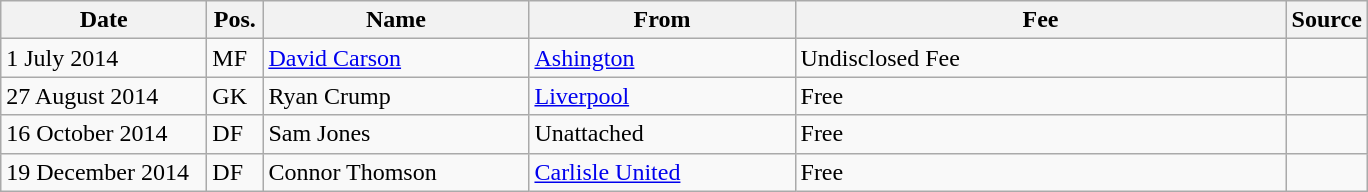<table class="wikitable">
<tr>
<th width= 130>Date</th>
<th width= 30>Pos.</th>
<th width= 170>Name</th>
<th width= 170>From</th>
<th width= 320>Fee</th>
<th width= 30>Source</th>
</tr>
<tr>
<td>1 July 2014</td>
<td>MF</td>
<td> <a href='#'>David Carson</a></td>
<td> <a href='#'>Ashington</a></td>
<td>Undisclosed Fee</td>
<td></td>
</tr>
<tr>
<td>27 August 2014</td>
<td>GK</td>
<td> Ryan Crump</td>
<td> <a href='#'>Liverpool</a></td>
<td>Free</td>
<td></td>
</tr>
<tr>
<td>16 October 2014</td>
<td>DF</td>
<td> Sam Jones</td>
<td> Unattached</td>
<td>Free</td>
<td></td>
</tr>
<tr>
<td>19 December 2014</td>
<td>DF</td>
<td> Connor Thomson</td>
<td> <a href='#'>Carlisle United</a></td>
<td>Free</td>
<td></td>
</tr>
</table>
